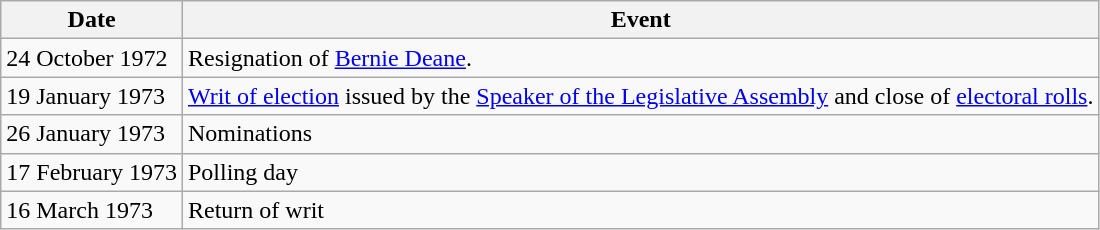<table class="wikitable">
<tr>
<th>Date</th>
<th>Event</th>
</tr>
<tr>
<td>24 October 1972</td>
<td>Resignation of <a href='#'>Bernie Deane</a>.</td>
</tr>
<tr>
<td>19 January 1973</td>
<td><a href='#'>Writ of election</a> issued by the <a href='#'>Speaker of the Legislative Assembly</a> and close of <a href='#'>electoral rolls</a>.</td>
</tr>
<tr>
<td>26 January 1973</td>
<td>Nominations</td>
</tr>
<tr>
<td>17 February 1973</td>
<td>Polling day</td>
</tr>
<tr>
<td>16 March 1973</td>
<td>Return of writ</td>
</tr>
</table>
